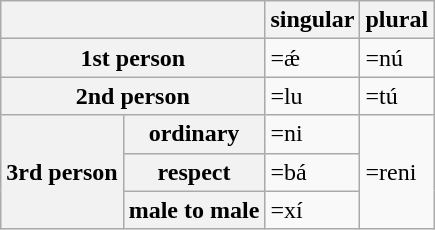<table class="wikitable">
<tr>
<th colspan="2"></th>
<th>singular</th>
<th>plural</th>
</tr>
<tr>
<th colspan="2">1st person</th>
<td>=ǽ</td>
<td>=nú</td>
</tr>
<tr>
<th colspan="2">2nd person</th>
<td>=lu</td>
<td>=tú</td>
</tr>
<tr>
<th rowspan="3">3rd person</th>
<th>ordinary</th>
<td>=ni</td>
<td rowspan="3">=reni</td>
</tr>
<tr>
<th>respect</th>
<td>=bá</td>
</tr>
<tr>
<th>male to male</th>
<td>=xí</td>
</tr>
</table>
